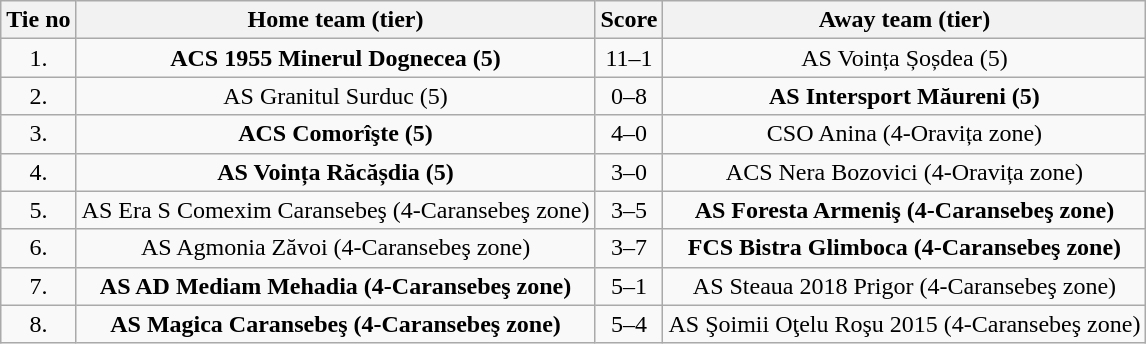<table class="wikitable" style="text-align: center">
<tr>
<th>Tie no</th>
<th>Home team (tier)</th>
<th>Score</th>
<th>Away team (tier)</th>
</tr>
<tr>
<td>1.</td>
<td><strong>ACS 1955 Minerul Dognecea (5)</strong></td>
<td>11–1</td>
<td>AS Voința Șoșdea (5)</td>
</tr>
<tr>
<td>2.</td>
<td>AS Granitul Surduc (5)</td>
<td>0–8</td>
<td><strong>AS Intersport Măureni (5)</strong></td>
</tr>
<tr>
<td>3.</td>
<td><strong>ACS Comorîşte (5)</strong></td>
<td>4–0</td>
<td>CSO Anina (4-Oravița zone)</td>
</tr>
<tr>
<td>4.</td>
<td><strong>AS Voința Răcășdia (5)</strong></td>
<td>3–0</td>
<td>ACS Nera Bozovici (4-Oravița zone)</td>
</tr>
<tr>
<td>5.</td>
<td>AS Era S Comexim Caransebeş (4-Caransebeş zone)</td>
<td>3–5</td>
<td><strong>AS Foresta Armeniş (4-Caransebeş zone)</strong></td>
</tr>
<tr>
<td>6.</td>
<td>AS Agmonia Zăvoi (4-Caransebeş zone)</td>
<td>3–7</td>
<td><strong>FCS Bistra Glimboca (4-Caransebeş zone)</strong></td>
</tr>
<tr>
<td>7.</td>
<td><strong>AS AD Mediam Mehadia (4-Caransebeş zone)</strong></td>
<td>5–1</td>
<td>AS Steaua 2018 Prigor (4-Caransebeş zone)</td>
</tr>
<tr>
<td>8.</td>
<td><strong>AS Magica Caransebeş (4-Caransebeş zone)</strong></td>
<td>5–4</td>
<td>AS Şoimii Oţelu Roşu 2015 (4-Caransebeş zone)</td>
</tr>
</table>
